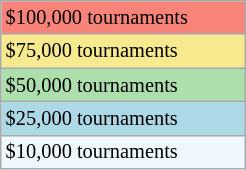<table class="wikitable" style="font-size:85%;" width=13%>
<tr style="background:#f88379;">
<td>$100,000 tournaments</td>
</tr>
<tr style="background:#f7e98e;">
<td>$75,000 tournaments</td>
</tr>
<tr style="background:#addfad;">
<td>$50,000 tournaments</td>
</tr>
<tr style="background:lightblue;">
<td>$25,000 tournaments</td>
</tr>
<tr style="background:#f0f8ff;">
<td>$10,000 tournaments</td>
</tr>
</table>
